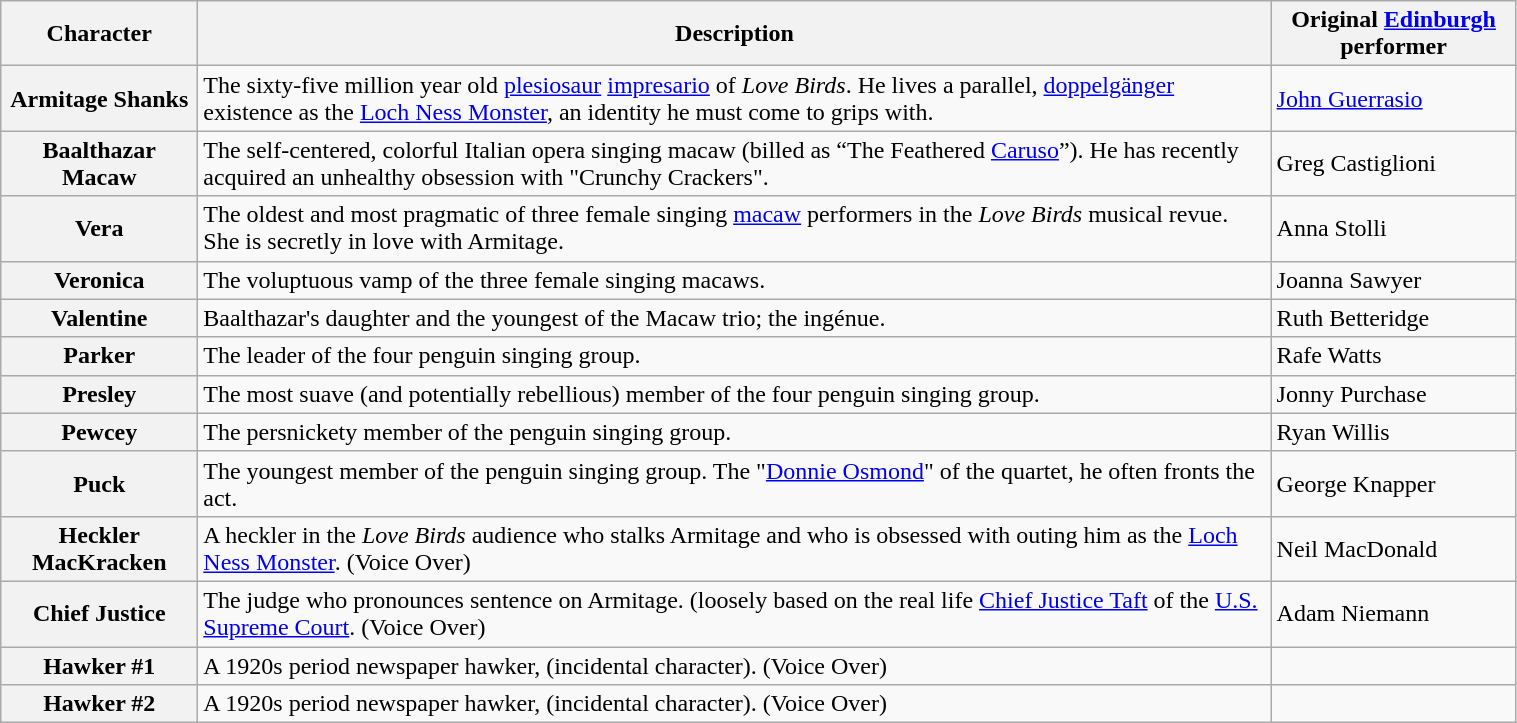<table class="wikitable sortable" style="width:80%;">
<tr>
<th scope="col">Character</th>
<th scope="col" class="unsortable">Description</th>
<th scope="col" class="unsortable">Original <a href='#'>Edinburgh</a> performer</th>
</tr>
<tr>
<th scope="row">Armitage Shanks</th>
<td>The sixty-five million year old <a href='#'>plesiosaur</a> <a href='#'>impresario</a> of <em>Love Birds</em>.  He lives a parallel, <a href='#'>doppelgänger</a> existence as the <a href='#'>Loch Ness Monster</a>, an identity he must come to grips with.</td>
<td><a href='#'>John Guerrasio</a></td>
</tr>
<tr>
<th scope="row">Baalthazar Macaw</th>
<td>The self-centered, colorful Italian opera singing macaw (billed as “The Feathered <a href='#'>Caruso</a>”).   He has recently acquired an unhealthy obsession with "Crunchy Crackers".</td>
<td>Greg Castiglioni</td>
</tr>
<tr>
<th scope="row">Vera</th>
<td>The oldest and most pragmatic of three female singing <a href='#'>macaw</a> performers in the <em>Love Birds</em> musical revue.  She is secretly in love with Armitage.</td>
<td>Anna Stolli</td>
</tr>
<tr>
<th scope="row">Veronica</th>
<td>The voluptuous vamp of the three female singing macaws.</td>
<td>Joanna Sawyer</td>
</tr>
<tr>
<th scope="row">Valentine</th>
<td>Baalthazar's daughter and the youngest of the Macaw trio;  the ingénue.</td>
<td>Ruth Betteridge</td>
</tr>
<tr>
<th scope="row">Parker</th>
<td>The leader of the four penguin singing group.</td>
<td>Rafe Watts</td>
</tr>
<tr>
<th scope="row">Presley</th>
<td>The most suave (and potentially rebellious) member of the four penguin singing group.</td>
<td>Jonny Purchase</td>
</tr>
<tr>
<th scope="row">Pewcey</th>
<td>The persnickety member of the penguin singing group.</td>
<td>Ryan Willis</td>
</tr>
<tr>
<th scope="row">Puck</th>
<td>The youngest member of the penguin singing group.  The "<a href='#'>Donnie Osmond</a>" of the quartet, he often fronts the act.</td>
<td>George Knapper</td>
</tr>
<tr>
<th scope="row">Heckler MacKracken</th>
<td>A heckler in the <em>Love Birds</em> audience who stalks Armitage and who is obsessed with outing him as the <a href='#'>Loch Ness Monster</a>. (Voice Over)</td>
<td>Neil MacDonald</td>
</tr>
<tr>
<th scope="row">Chief Justice</th>
<td>The judge who pronounces sentence on Armitage.  (loosely based on the real life <a href='#'>Chief Justice Taft</a> of the <a href='#'>U.S. Supreme Court</a>. (Voice Over)</td>
<td>Adam Niemann</td>
</tr>
<tr>
<th scope="row">Hawker #1</th>
<td>A 1920s period newspaper hawker, (incidental character). (Voice Over)</td>
<td></td>
</tr>
<tr>
<th scope="row">Hawker #2</th>
<td>A 1920s period newspaper hawker, (incidental character). (Voice Over)</td>
<td></td>
</tr>
</table>
